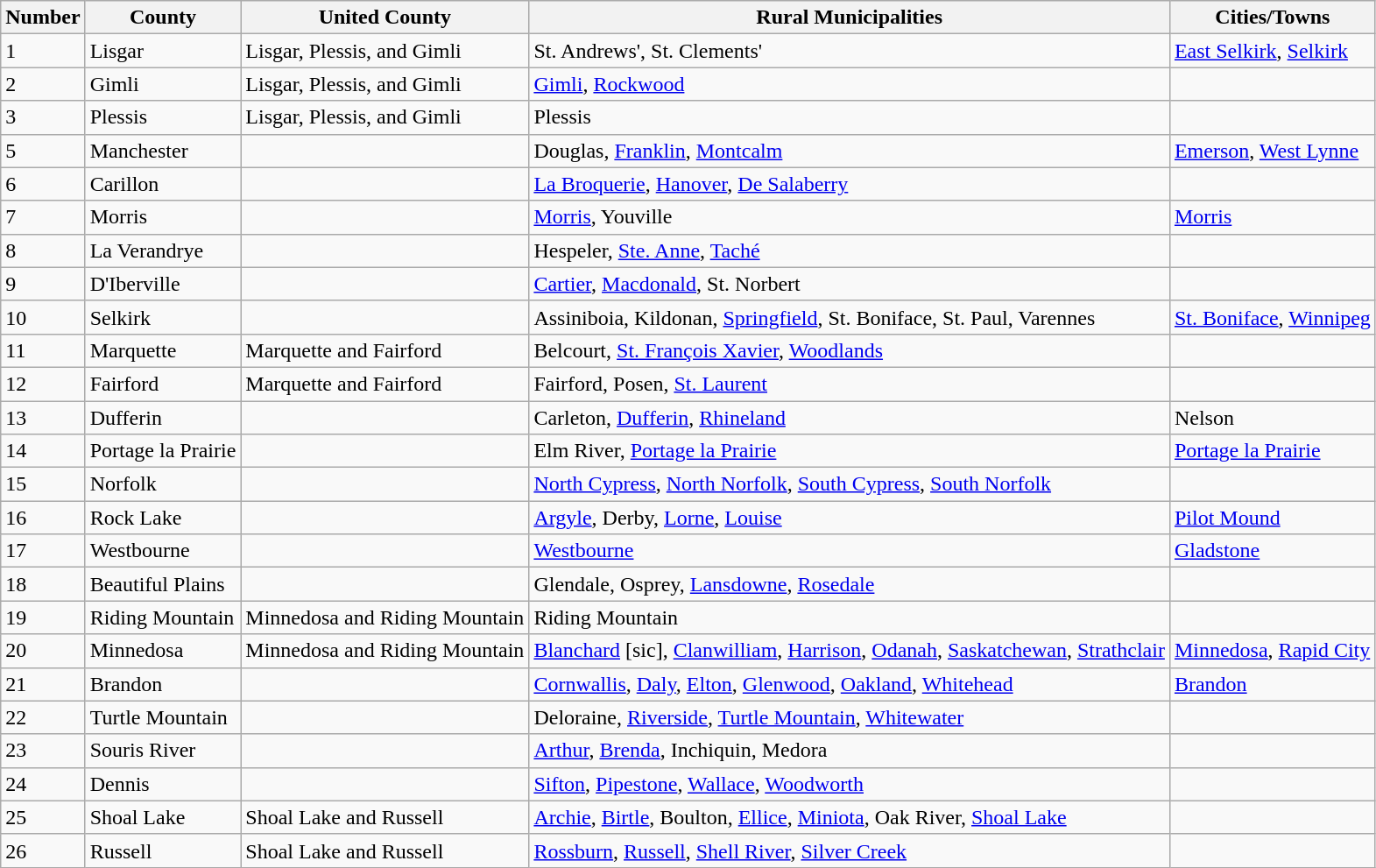<table class="wikitable" border="1">
<tr>
<th>Number</th>
<th>County</th>
<th>United County</th>
<th>Rural Municipalities</th>
<th>Cities/Towns</th>
</tr>
<tr>
<td>1</td>
<td>Lisgar</td>
<td>Lisgar, Plessis, and Gimli</td>
<td>St. Andrews', St. Clements'</td>
<td><a href='#'>East Selkirk</a>, <a href='#'>Selkirk</a></td>
</tr>
<tr>
<td>2</td>
<td>Gimli</td>
<td>Lisgar, Plessis, and Gimli</td>
<td><a href='#'>Gimli</a>, <a href='#'>Rockwood</a></td>
<td></td>
</tr>
<tr>
<td>3</td>
<td>Plessis</td>
<td>Lisgar, Plessis, and Gimli</td>
<td>Plessis</td>
<td></td>
</tr>
<tr>
<td>5</td>
<td>Manchester</td>
<td></td>
<td>Douglas, <a href='#'>Franklin</a>, <a href='#'>Montcalm</a></td>
<td><a href='#'>Emerson</a>, <a href='#'>West Lynne</a></td>
</tr>
<tr>
<td>6</td>
<td>Carillon</td>
<td></td>
<td><a href='#'>La Broquerie</a>, <a href='#'>Hanover</a>, <a href='#'>De Salaberry</a></td>
<td></td>
</tr>
<tr>
<td>7</td>
<td>Morris</td>
<td></td>
<td><a href='#'>Morris</a>, Youville</td>
<td><a href='#'>Morris</a></td>
</tr>
<tr>
<td>8</td>
<td>La Verandrye</td>
<td></td>
<td>Hespeler, <a href='#'>Ste. Anne</a>, <a href='#'>Taché</a></td>
<td></td>
</tr>
<tr>
<td>9</td>
<td>D'Iberville</td>
<td></td>
<td><a href='#'>Cartier</a>, <a href='#'>Macdonald</a>, St. Norbert</td>
<td></td>
</tr>
<tr>
<td>10</td>
<td>Selkirk</td>
<td></td>
<td>Assiniboia, Kildonan, <a href='#'>Springfield</a>, St. Boniface, St. Paul, Varennes</td>
<td><a href='#'>St. Boniface</a>, <a href='#'>Winnipeg</a></td>
</tr>
<tr>
<td>11</td>
<td>Marquette</td>
<td>Marquette and Fairford</td>
<td>Belcourt, <a href='#'>St. François Xavier</a>, <a href='#'>Woodlands</a></td>
<td></td>
</tr>
<tr>
<td>12</td>
<td>Fairford</td>
<td>Marquette and Fairford</td>
<td>Fairford, Posen, <a href='#'>St. Laurent</a></td>
<td></td>
</tr>
<tr>
<td>13</td>
<td>Dufferin</td>
<td></td>
<td>Carleton, <a href='#'>Dufferin</a>, <a href='#'>Rhineland</a></td>
<td>Nelson</td>
</tr>
<tr>
<td>14</td>
<td>Portage la Prairie</td>
<td></td>
<td>Elm River, <a href='#'>Portage la Prairie</a></td>
<td><a href='#'>Portage la Prairie</a></td>
</tr>
<tr>
<td>15</td>
<td>Norfolk</td>
<td></td>
<td><a href='#'>North Cypress</a>, <a href='#'>North Norfolk</a>, <a href='#'>South Cypress</a>, <a href='#'>South Norfolk</a></td>
<td></td>
</tr>
<tr>
<td>16</td>
<td>Rock Lake</td>
<td></td>
<td><a href='#'>Argyle</a>, Derby, <a href='#'>Lorne</a>, <a href='#'>Louise</a></td>
<td><a href='#'>Pilot Mound</a></td>
</tr>
<tr>
<td>17</td>
<td>Westbourne</td>
<td></td>
<td><a href='#'>Westbourne</a></td>
<td><a href='#'>Gladstone</a></td>
</tr>
<tr>
<td>18</td>
<td>Beautiful Plains</td>
<td></td>
<td>Glendale, Osprey, <a href='#'>Lansdowne</a>, <a href='#'>Rosedale</a></td>
<td></td>
</tr>
<tr>
<td>19</td>
<td>Riding Mountain</td>
<td>Minnedosa and Riding Mountain</td>
<td>Riding Mountain</td>
<td></td>
</tr>
<tr>
<td>20</td>
<td>Minnedosa</td>
<td>Minnedosa and Riding Mountain</td>
<td><a href='#'>Blanchard</a> [sic], <a href='#'>Clanwilliam</a>, <a href='#'>Harrison</a>, <a href='#'>Odanah</a>, <a href='#'>Saskatchewan</a>, <a href='#'>Strathclair</a></td>
<td><a href='#'>Minnedosa</a>, <a href='#'>Rapid City</a></td>
</tr>
<tr>
<td>21</td>
<td>Brandon</td>
<td></td>
<td><a href='#'>Cornwallis</a>, <a href='#'>Daly</a>, <a href='#'>Elton</a>, <a href='#'>Glenwood</a>, <a href='#'>Oakland</a>, <a href='#'>Whitehead</a></td>
<td><a href='#'>Brandon</a></td>
</tr>
<tr>
<td>22</td>
<td>Turtle Mountain</td>
<td></td>
<td>Deloraine, <a href='#'>Riverside</a>, <a href='#'>Turtle Mountain</a>, <a href='#'>Whitewater</a></td>
<td></td>
</tr>
<tr>
<td>23</td>
<td>Souris River</td>
<td></td>
<td><a href='#'>Arthur</a>, <a href='#'>Brenda</a>, Inchiquin, Medora</td>
<td></td>
</tr>
<tr>
<td>24</td>
<td>Dennis</td>
<td></td>
<td><a href='#'>Sifton</a>, <a href='#'>Pipestone</a>, <a href='#'>Wallace</a>, <a href='#'>Woodworth</a></td>
<td></td>
</tr>
<tr>
<td>25</td>
<td>Shoal Lake</td>
<td>Shoal Lake and Russell</td>
<td><a href='#'>Archie</a>, <a href='#'>Birtle</a>, Boulton, <a href='#'>Ellice</a>, <a href='#'>Miniota</a>, Oak River, <a href='#'>Shoal Lake</a></td>
<td></td>
</tr>
<tr>
<td>26</td>
<td>Russell</td>
<td>Shoal Lake and Russell</td>
<td><a href='#'>Rossburn</a>, <a href='#'>Russell</a>, <a href='#'>Shell River</a>, <a href='#'>Silver Creek</a></td>
<td></td>
</tr>
</table>
